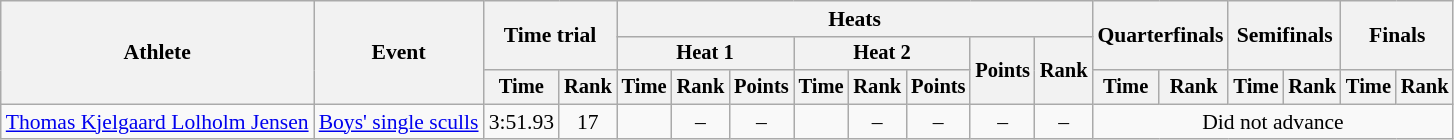<table class="wikitable" style="font-size:90%; text-align:center;">
<tr>
<th rowspan="3">Athlete</th>
<th rowspan="3">Event</th>
<th rowspan="2" colspan="2">Time trial</th>
<th colspan="8">Heats</th>
<th rowspan="2" colspan="2">Quarterfinals</th>
<th rowspan="2" colspan="2">Semifinals</th>
<th rowspan="2" colspan="2">Finals</th>
</tr>
<tr style="font-size:95%;">
<th colspan="3">Heat 1</th>
<th colspan="3">Heat 2</th>
<th rowspan="2">Points</th>
<th rowspan="2">Rank</th>
</tr>
<tr style="font-size:95%;">
<th>Time</th>
<th>Rank</th>
<th>Time</th>
<th>Rank</th>
<th>Points</th>
<th>Time</th>
<th>Rank</th>
<th>Points</th>
<th>Time</th>
<th>Rank</th>
<th>Time</th>
<th>Rank</th>
<th>Time</th>
<th>Rank</th>
</tr>
<tr>
<td style="text-align:left;"><a href='#'>Thomas Kjelgaard Lolholm Jensen</a></td>
<td style="text-align:left;"><a href='#'>Boys' single sculls</a></td>
<td>3:51.93</td>
<td>17</td>
<td></td>
<td>–</td>
<td>–</td>
<td></td>
<td>–</td>
<td>–</td>
<td>–</td>
<td>–</td>
<td colspan="6">Did not advance</td>
</tr>
</table>
